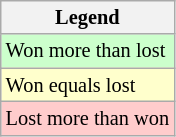<table class=wikitable style="font-size:85%">
<tr>
<th>Legend</th>
</tr>
<tr style="background:#cfc;">
<td>Won more than lost</td>
</tr>
<tr style="background:#ffc;">
<td>Won equals lost</td>
</tr>
<tr style="background:#fcc;">
<td>Lost more than won</td>
</tr>
</table>
